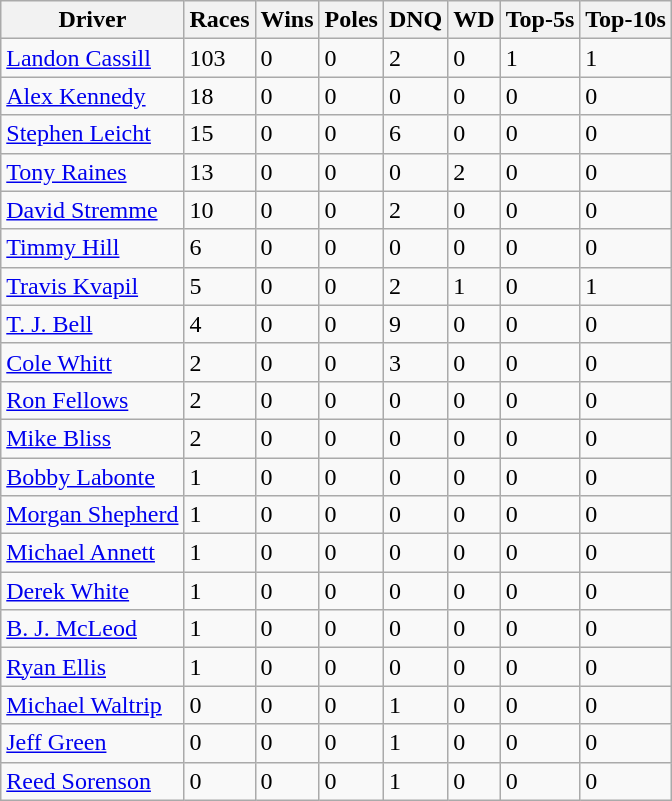<table class="wikitable sortable">
<tr>
<th>Driver</th>
<th>Races</th>
<th>Wins</th>
<th>Poles</th>
<th>DNQ</th>
<th>WD</th>
<th>Top-5s</th>
<th>Top-10s</th>
</tr>
<tr>
<td><a href='#'>Landon Cassill</a></td>
<td>103</td>
<td>0</td>
<td>0</td>
<td>2</td>
<td>0</td>
<td>1</td>
<td>1</td>
</tr>
<tr>
<td><a href='#'>Alex Kennedy</a></td>
<td>18</td>
<td>0</td>
<td>0</td>
<td>0</td>
<td>0</td>
<td>0</td>
<td>0</td>
</tr>
<tr>
<td><a href='#'>Stephen Leicht</a></td>
<td>15</td>
<td>0</td>
<td>0</td>
<td>6</td>
<td>0</td>
<td>0</td>
<td>0</td>
</tr>
<tr>
<td><a href='#'>Tony Raines</a></td>
<td>13</td>
<td>0</td>
<td>0</td>
<td>0</td>
<td>2</td>
<td>0</td>
<td>0</td>
</tr>
<tr>
<td><a href='#'>David Stremme</a></td>
<td>10</td>
<td>0</td>
<td>0</td>
<td>2</td>
<td>0</td>
<td>0</td>
<td>0</td>
</tr>
<tr>
<td><a href='#'>Timmy Hill</a></td>
<td>6</td>
<td>0</td>
<td>0</td>
<td>0</td>
<td>0</td>
<td>0</td>
<td>0</td>
</tr>
<tr>
<td><a href='#'>Travis Kvapil</a></td>
<td>5</td>
<td>0</td>
<td>0</td>
<td>2</td>
<td>1</td>
<td>0</td>
<td>1</td>
</tr>
<tr>
<td><a href='#'>T. J. Bell</a></td>
<td>4</td>
<td>0</td>
<td>0</td>
<td>9</td>
<td>0</td>
<td>0</td>
<td>0</td>
</tr>
<tr>
<td><a href='#'>Cole Whitt</a></td>
<td>2</td>
<td>0</td>
<td>0</td>
<td>3</td>
<td>0</td>
<td>0</td>
<td>0</td>
</tr>
<tr>
<td><a href='#'>Ron Fellows</a></td>
<td>2</td>
<td>0</td>
<td>0</td>
<td>0</td>
<td>0</td>
<td>0</td>
<td>0</td>
</tr>
<tr>
<td><a href='#'>Mike Bliss</a></td>
<td>2</td>
<td>0</td>
<td>0</td>
<td>0</td>
<td>0</td>
<td>0</td>
<td>0</td>
</tr>
<tr>
<td><a href='#'>Bobby Labonte</a></td>
<td>1</td>
<td>0</td>
<td>0</td>
<td>0</td>
<td>0</td>
<td>0</td>
<td>0</td>
</tr>
<tr>
<td><a href='#'>Morgan Shepherd</a></td>
<td>1</td>
<td>0</td>
<td>0</td>
<td>0</td>
<td>0</td>
<td>0</td>
<td>0</td>
</tr>
<tr>
<td><a href='#'>Michael Annett</a></td>
<td>1</td>
<td>0</td>
<td>0</td>
<td>0</td>
<td>0</td>
<td>0</td>
<td>0</td>
</tr>
<tr>
<td><a href='#'>Derek White</a></td>
<td>1</td>
<td>0</td>
<td>0</td>
<td>0</td>
<td>0</td>
<td>0</td>
<td>0</td>
</tr>
<tr>
<td><a href='#'>B. J. McLeod</a></td>
<td>1</td>
<td>0</td>
<td>0</td>
<td>0</td>
<td>0</td>
<td>0</td>
<td>0</td>
</tr>
<tr>
<td><a href='#'>Ryan Ellis</a></td>
<td>1</td>
<td>0</td>
<td>0</td>
<td>0</td>
<td>0</td>
<td>0</td>
<td>0</td>
</tr>
<tr>
<td><a href='#'>Michael Waltrip</a></td>
<td>0</td>
<td>0</td>
<td>0</td>
<td>1</td>
<td>0</td>
<td>0</td>
<td>0</td>
</tr>
<tr>
<td><a href='#'>Jeff Green</a></td>
<td>0</td>
<td>0</td>
<td>0</td>
<td>1</td>
<td>0</td>
<td>0</td>
<td>0</td>
</tr>
<tr>
<td><a href='#'>Reed Sorenson</a></td>
<td>0</td>
<td>0</td>
<td>0</td>
<td>1</td>
<td>0</td>
<td>0</td>
<td>0</td>
</tr>
</table>
